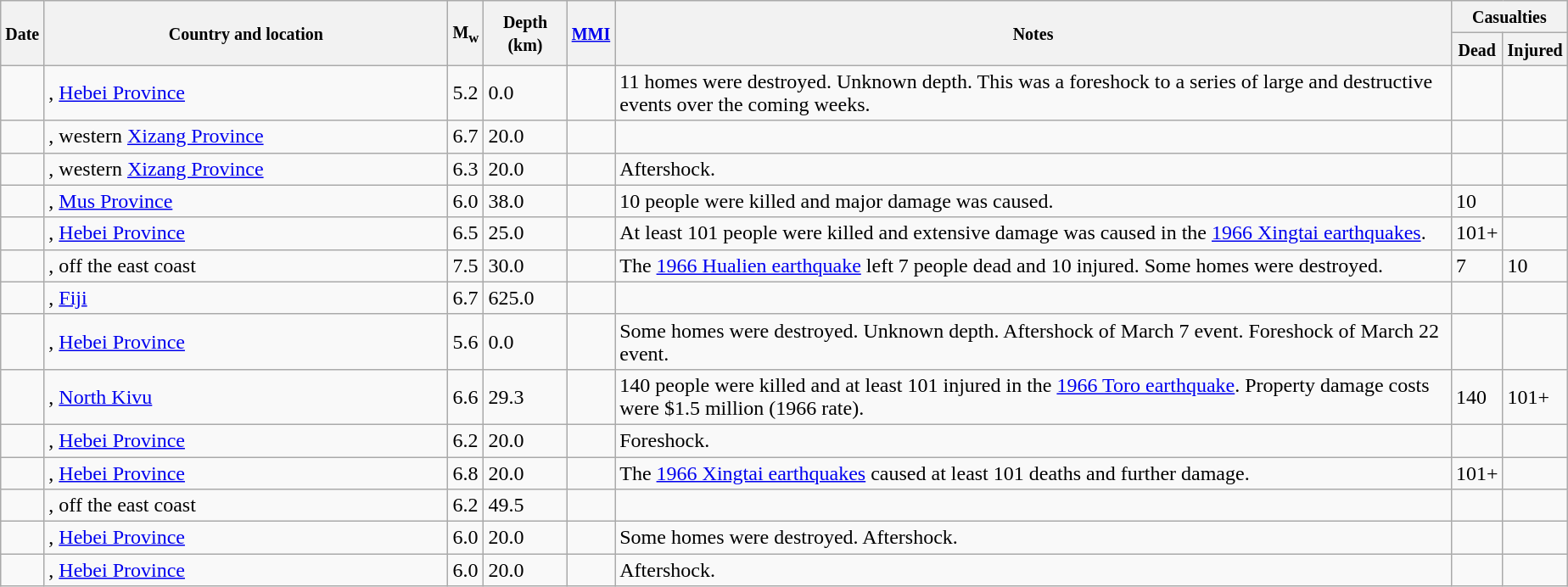<table class="wikitable sortable sort-under" style="border:1px black; margin-left:1em;">
<tr>
<th rowspan="2"><small>Date</small></th>
<th rowspan="2" style="width: 310px"><small>Country and location</small></th>
<th rowspan="2"><small>M<sub>w</sub></small></th>
<th rowspan="2"><small>Depth (km)</small></th>
<th rowspan="2"><small><a href='#'>MMI</a></small></th>
<th rowspan="2" class="unsortable"><small>Notes</small></th>
<th colspan="2"><small>Casualties</small></th>
</tr>
<tr>
<th><small>Dead</small></th>
<th><small>Injured</small></th>
</tr>
<tr>
<td></td>
<td>, <a href='#'>Hebei Province</a></td>
<td>5.2</td>
<td>0.0</td>
<td></td>
<td>11 homes were destroyed. Unknown depth. This was a foreshock to a series of large and destructive events over the coming weeks.</td>
<td></td>
<td></td>
</tr>
<tr>
<td></td>
<td>, western <a href='#'>Xizang Province</a></td>
<td>6.7</td>
<td>20.0</td>
<td></td>
<td></td>
<td></td>
<td></td>
</tr>
<tr>
<td></td>
<td>, western <a href='#'>Xizang Province</a></td>
<td>6.3</td>
<td>20.0</td>
<td></td>
<td>Aftershock.</td>
<td></td>
<td></td>
</tr>
<tr>
<td></td>
<td>, <a href='#'>Mus Province</a></td>
<td>6.0</td>
<td>38.0</td>
<td></td>
<td>10 people were killed and major damage was caused.</td>
<td>10</td>
<td></td>
</tr>
<tr>
<td></td>
<td>, <a href='#'>Hebei Province</a></td>
<td>6.5</td>
<td>25.0</td>
<td></td>
<td>At least 101 people were killed and extensive damage was caused in the <a href='#'>1966 Xingtai earthquakes</a>.</td>
<td>101+</td>
<td></td>
</tr>
<tr>
<td></td>
<td>, off the east coast</td>
<td>7.5</td>
<td>30.0</td>
<td></td>
<td>The <a href='#'>1966 Hualien earthquake</a> left 7 people dead and 10 injured. Some homes were destroyed.</td>
<td>7</td>
<td>10</td>
</tr>
<tr>
<td></td>
<td>, <a href='#'>Fiji</a></td>
<td>6.7</td>
<td>625.0</td>
<td></td>
<td></td>
<td></td>
<td></td>
</tr>
<tr>
<td></td>
<td>, <a href='#'>Hebei Province</a></td>
<td>5.6</td>
<td>0.0</td>
<td></td>
<td>Some homes were destroyed. Unknown depth. Aftershock of March 7 event. Foreshock of March 22 event.</td>
<td></td>
<td></td>
</tr>
<tr>
<td></td>
<td>, <a href='#'>North Kivu</a></td>
<td>6.6</td>
<td>29.3</td>
<td></td>
<td>140 people were killed and at least 101 injured in the <a href='#'>1966 Toro earthquake</a>. Property damage costs were $1.5 million (1966 rate).</td>
<td>140</td>
<td>101+</td>
</tr>
<tr>
<td></td>
<td>, <a href='#'>Hebei Province</a></td>
<td>6.2</td>
<td>20.0</td>
<td></td>
<td>Foreshock.</td>
<td></td>
<td></td>
</tr>
<tr>
<td></td>
<td>, <a href='#'>Hebei Province</a></td>
<td>6.8</td>
<td>20.0</td>
<td></td>
<td>The <a href='#'>1966 Xingtai earthquakes</a> caused at least 101 deaths and further damage.</td>
<td>101+</td>
<td></td>
</tr>
<tr>
<td></td>
<td>, off the east coast</td>
<td>6.2</td>
<td>49.5</td>
<td></td>
<td></td>
<td></td>
<td></td>
</tr>
<tr>
<td></td>
<td>, <a href='#'>Hebei Province</a></td>
<td>6.0</td>
<td>20.0</td>
<td></td>
<td>Some homes were destroyed. Aftershock.</td>
<td></td>
<td></td>
</tr>
<tr>
<td></td>
<td>, <a href='#'>Hebei Province</a></td>
<td>6.0</td>
<td>20.0</td>
<td></td>
<td>Aftershock.</td>
<td></td>
<td></td>
</tr>
</table>
